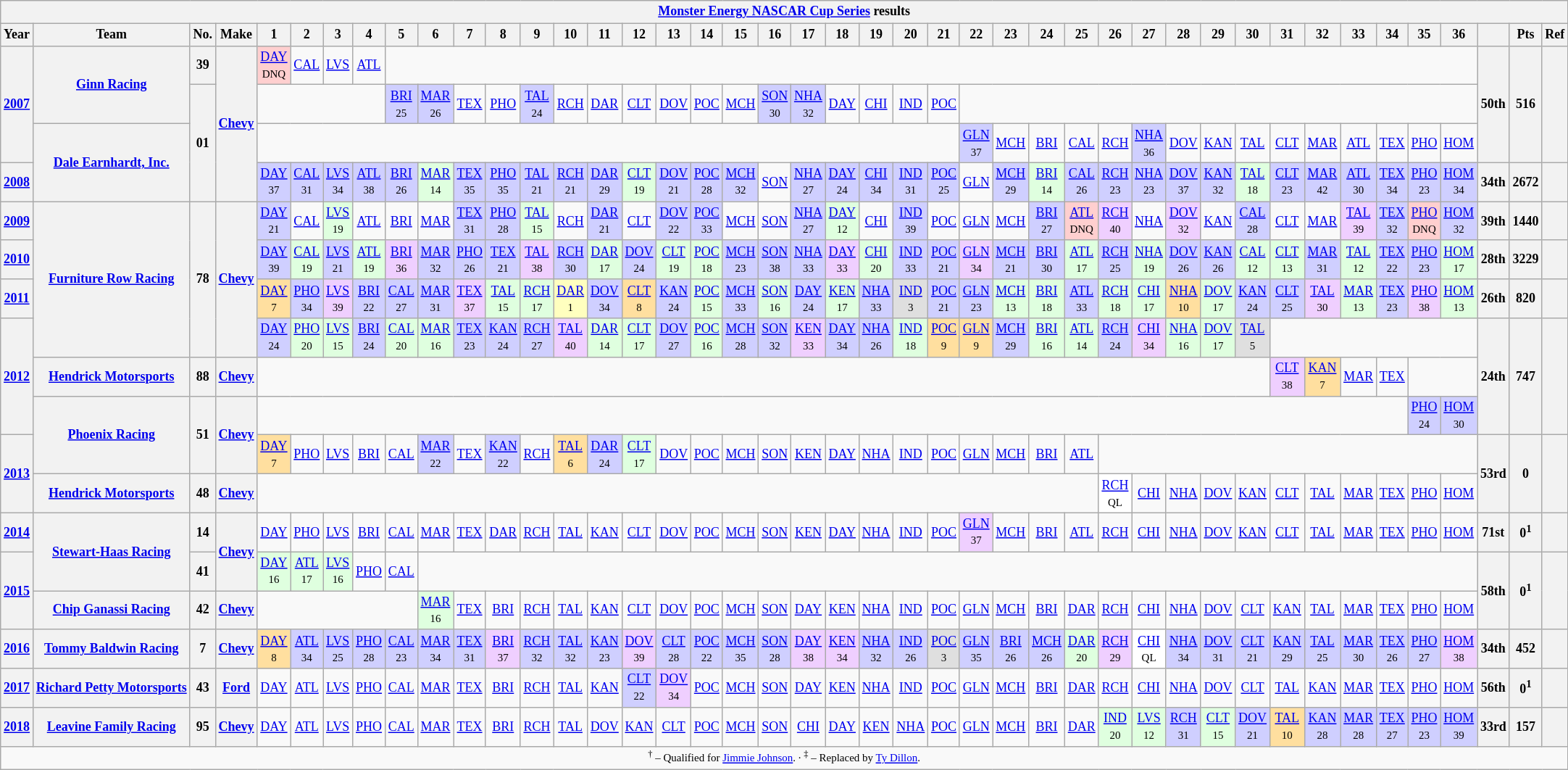<table class="wikitable" style="text-align:center; font-size:75%">
<tr>
<th colspan=45><a href='#'>Monster Energy NASCAR Cup Series</a> results</th>
</tr>
<tr>
<th>Year</th>
<th>Team</th>
<th>No.</th>
<th>Make</th>
<th>1</th>
<th>2</th>
<th>3</th>
<th>4</th>
<th>5</th>
<th>6</th>
<th>7</th>
<th>8</th>
<th>9</th>
<th>10</th>
<th>11</th>
<th>12</th>
<th>13</th>
<th>14</th>
<th>15</th>
<th>16</th>
<th>17</th>
<th>18</th>
<th>19</th>
<th>20</th>
<th>21</th>
<th>22</th>
<th>23</th>
<th>24</th>
<th>25</th>
<th>26</th>
<th>27</th>
<th>28</th>
<th>29</th>
<th>30</th>
<th>31</th>
<th>32</th>
<th>33</th>
<th>34</th>
<th>35</th>
<th>36</th>
<th></th>
<th>Pts</th>
<th>Ref</th>
</tr>
<tr>
<th rowspan=3><a href='#'>2007</a></th>
<th rowspan=2><a href='#'>Ginn Racing</a></th>
<th>39</th>
<th rowspan=4><a href='#'>Chevy</a></th>
<td style="background:#FFCFCF;"><a href='#'>DAY</a><br><small>DNQ</small></td>
<td><a href='#'>CAL</a></td>
<td><a href='#'>LVS</a></td>
<td><a href='#'>ATL</a></td>
<td colspan=32></td>
<th rowspan=3>50th</th>
<th rowspan=3>516</th>
<th rowspan=3></th>
</tr>
<tr>
<th rowspan=3>01</th>
<td colspan=4></td>
<td style="background:#CFCFFF;"><a href='#'>BRI</a><br><small>25</small></td>
<td style="background:#CFCFFF;"><a href='#'>MAR</a><br><small>26</small></td>
<td><a href='#'>TEX</a></td>
<td><a href='#'>PHO</a></td>
<td style="background:#CFCFFF;"><a href='#'>TAL</a><br><small>24</small></td>
<td><a href='#'>RCH</a></td>
<td><a href='#'>DAR</a></td>
<td><a href='#'>CLT</a></td>
<td><a href='#'>DOV</a></td>
<td><a href='#'>POC</a></td>
<td><a href='#'>MCH</a></td>
<td style="background:#CFCFFF;"><a href='#'>SON</a><br><small>30</small></td>
<td style="background:#CFCFFF;"><a href='#'>NHA</a><br><small>32</small></td>
<td><a href='#'>DAY</a></td>
<td><a href='#'>CHI</a></td>
<td><a href='#'>IND</a></td>
<td><a href='#'>POC</a></td>
<td colspan=15></td>
</tr>
<tr>
<th rowspan=2><a href='#'>Dale Earnhardt, Inc.</a></th>
<td colspan=21></td>
<td style="background:#CFCFFF;"><a href='#'>GLN</a><br><small>37</small></td>
<td><a href='#'>MCH</a></td>
<td><a href='#'>BRI</a></td>
<td><a href='#'>CAL</a></td>
<td><a href='#'>RCH</a></td>
<td style="background:#CFCFFF;"><a href='#'>NHA</a><br><small>36</small></td>
<td><a href='#'>DOV</a></td>
<td><a href='#'>KAN</a></td>
<td><a href='#'>TAL</a></td>
<td><a href='#'>CLT</a></td>
<td><a href='#'>MAR</a></td>
<td><a href='#'>ATL</a></td>
<td><a href='#'>TEX</a></td>
<td><a href='#'>PHO</a></td>
<td><a href='#'>HOM</a></td>
</tr>
<tr>
<th><a href='#'>2008</a></th>
<td style="background:#CFCFFF;"><a href='#'>DAY</a><br><small>37</small></td>
<td style="background:#CFCFFF;"><a href='#'>CAL</a><br><small>31</small></td>
<td style="background:#CFCFFF;"><a href='#'>LVS</a><br><small>34</small></td>
<td style="background:#CFCFFF;"><a href='#'>ATL</a><br><small>38</small></td>
<td style="background:#CFCFFF;"><a href='#'>BRI</a><br><small>26</small></td>
<td style="background:#DFFFDF;"><a href='#'>MAR</a><br><small>14</small></td>
<td style="background:#CFCFFF;"><a href='#'>TEX</a><br><small>35</small></td>
<td style="background:#CFCFFF;"><a href='#'>PHO</a><br><small>35</small></td>
<td style="background:#CFCFFF;"><a href='#'>TAL</a><br><small>21</small></td>
<td style="background:#CFCFFF;"><a href='#'>RCH</a><br><small>21</small></td>
<td style="background:#CFCFFF;"><a href='#'>DAR</a><br><small>29</small></td>
<td style="background:#DFFFDF;"><a href='#'>CLT</a><br><small>19</small></td>
<td style="background:#CFCFFF;"><a href='#'>DOV</a><br><small>21</small></td>
<td style="background:#CFCFFF;"><a href='#'>POC</a><br><small>28</small></td>
<td style="background:#CFCFFF;"><a href='#'>MCH</a><br><small>32</small></td>
<td><a href='#'>SON</a></td>
<td style="background:#CFCFFF;"><a href='#'>NHA</a><br><small>27</small></td>
<td style="background:#CFCFFF;"><a href='#'>DAY</a><br><small>24</small></td>
<td style="background:#CFCFFF;"><a href='#'>CHI</a><br><small>34</small></td>
<td style="background:#CFCFFF;"><a href='#'>IND</a><br><small>31</small></td>
<td style="background:#CFCFFF;"><a href='#'>POC</a><br><small>25</small></td>
<td><a href='#'>GLN</a></td>
<td style="background:#CFCFFF;"><a href='#'>MCH</a><br><small>29</small></td>
<td style="background:#DFFFDF;"><a href='#'>BRI</a><br><small>14</small></td>
<td style="background:#CFCFFF;"><a href='#'>CAL</a><br><small>26</small></td>
<td style="background:#CFCFFF;"><a href='#'>RCH</a><br><small>23</small></td>
<td style="background:#CFCFFF;"><a href='#'>NHA</a><br><small>23</small></td>
<td style="background:#CFCFFF;"><a href='#'>DOV</a><br><small>37</small></td>
<td style="background:#CFCFFF;"><a href='#'>KAN</a><br><small>32</small></td>
<td style="background:#DFFFDF;"><a href='#'>TAL</a><br><small>18</small></td>
<td style="background:#CFCFFF;"><a href='#'>CLT</a><br><small>23</small></td>
<td style="background:#CFCFFF;"><a href='#'>MAR</a><br><small>42</small></td>
<td style="background:#CFCFFF;"><a href='#'>ATL</a><br><small>30</small></td>
<td style="background:#CFCFFF;"><a href='#'>TEX</a><br><small>34</small></td>
<td style="background:#CFCFFF;"><a href='#'>PHO</a><br><small>23</small></td>
<td style="background:#CFCFFF;"><a href='#'>HOM</a><br><small>34</small></td>
<th>34th</th>
<th>2672</th>
<th></th>
</tr>
<tr>
<th><a href='#'>2009</a></th>
<th rowspan=4><a href='#'>Furniture Row Racing</a></th>
<th rowspan=4>78</th>
<th rowspan=4><a href='#'>Chevy</a></th>
<td style="background:#CFCFFF;"><a href='#'>DAY</a><br><small>21</small></td>
<td><a href='#'>CAL</a></td>
<td style="background:#DFFFDF;"><a href='#'>LVS</a><br><small>19</small></td>
<td><a href='#'>ATL</a></td>
<td><a href='#'>BRI</a></td>
<td><a href='#'>MAR</a></td>
<td style="background:#CFCFFF;"><a href='#'>TEX</a><br><small>31</small></td>
<td style="background:#CFCFFF;"><a href='#'>PHO</a><br><small>28</small></td>
<td style="background:#DFFFDF;"><a href='#'>TAL</a><br><small>15</small></td>
<td><a href='#'>RCH</a></td>
<td style="background:#CFCFFF;"><a href='#'>DAR</a><br><small>21</small></td>
<td><a href='#'>CLT</a></td>
<td style="background:#CFCFFF;"><a href='#'>DOV</a><br><small>22</small></td>
<td style="background:#CFCFFF;"><a href='#'>POC</a><br><small>33</small></td>
<td><a href='#'>MCH</a></td>
<td><a href='#'>SON</a></td>
<td style="background:#CFCFFF;"><a href='#'>NHA</a><br><small>27</small></td>
<td style="background:#DFFFDF;"><a href='#'>DAY</a><br><small>12</small></td>
<td><a href='#'>CHI</a></td>
<td style="background:#CFCFFF;"><a href='#'>IND</a><br><small>39</small></td>
<td><a href='#'>POC</a></td>
<td><a href='#'>GLN</a></td>
<td><a href='#'>MCH</a></td>
<td style="background:#CFCFFF;"><a href='#'>BRI</a><br><small>27</small></td>
<td style="background:#FFCFCF;"><a href='#'>ATL</a><br><small>DNQ</small></td>
<td style="background:#EFCFFF;"><a href='#'>RCH</a><br><small>40</small></td>
<td><a href='#'>NHA</a></td>
<td style="background:#EFCFFF;"><a href='#'>DOV</a><br><small>32</small></td>
<td><a href='#'>KAN</a></td>
<td style="background:#CFCFFF;"><a href='#'>CAL</a><br><small>28</small></td>
<td><a href='#'>CLT</a></td>
<td><a href='#'>MAR</a></td>
<td style="background:#EFCFFF;"><a href='#'>TAL</a><br><small>39</small></td>
<td style="background:#CFCFFF;"><a href='#'>TEX</a><br><small>32</small></td>
<td style="background:#FFCFCF;"><a href='#'>PHO</a><br><small>DNQ</small></td>
<td style="background:#CFCFFF;"><a href='#'>HOM</a><br><small>32</small></td>
<th>39th</th>
<th>1440</th>
<th></th>
</tr>
<tr>
<th><a href='#'>2010</a></th>
<td style="background:#CFCFFF;"><a href='#'>DAY</a><br><small>39</small></td>
<td style="background:#DFFFDF;"><a href='#'>CAL</a><br><small>19</small></td>
<td style="background:#CFCFFF;"><a href='#'>LVS</a><br><small>21</small></td>
<td style="background:#DFFFDF;"><a href='#'>ATL</a><br><small>19</small></td>
<td style="background:#EFCFFF;"><a href='#'>BRI</a><br><small>36</small></td>
<td style="background:#CFCFFF;"><a href='#'>MAR</a><br><small>32</small></td>
<td style="background:#CFCFFF;"><a href='#'>PHO</a><br><small>26</small></td>
<td style="background:#CFCFFF;"><a href='#'>TEX</a><br><small>21</small></td>
<td style="background:#EFCFFF;"><a href='#'>TAL</a><br><small>38</small></td>
<td style="background:#CFCFFF;"><a href='#'>RCH</a><br><small>30</small></td>
<td style="background:#DFFFDF;"><a href='#'>DAR</a><br><small>17</small></td>
<td style="background:#CFCFFF;"><a href='#'>DOV</a><br><small>24</small></td>
<td style="background:#DFFFDF;"><a href='#'>CLT</a><br><small>19</small></td>
<td style="background:#DFFFDF;"><a href='#'>POC</a><br><small>18</small></td>
<td style="background:#CFCFFF;"><a href='#'>MCH</a><br><small>23</small></td>
<td style="background:#CFCFFF;"><a href='#'>SON</a><br><small>38</small></td>
<td style="background:#CFCFFF;"><a href='#'>NHA</a><br><small>33</small></td>
<td style="background:#EFCFFF;"><a href='#'>DAY</a><br><small>33</small></td>
<td style="background:#DFFFDF;"><a href='#'>CHI</a><br><small>20</small></td>
<td style="background:#CFCFFF;"><a href='#'>IND</a><br><small>33</small></td>
<td style="background:#CFCFFF;"><a href='#'>POC</a><br><small>21</small></td>
<td style="background:#EFCFFF;"><a href='#'>GLN</a><br><small>34</small></td>
<td style="background:#CFCFFF;"><a href='#'>MCH</a><br><small>21</small></td>
<td style="background:#CFCFFF;"><a href='#'>BRI</a><br><small>30</small></td>
<td style="background:#DFFFDF;"><a href='#'>ATL</a><br><small>17</small></td>
<td style="background:#CFCFFF;"><a href='#'>RCH</a><br><small>25</small></td>
<td style="background:#DFFFDF;"><a href='#'>NHA</a><br><small>19</small></td>
<td style="background:#CFCFFF;"><a href='#'>DOV</a><br><small>26</small></td>
<td style="background:#CFCFFF;"><a href='#'>KAN</a><br><small>26</small></td>
<td style="background:#DFFFDF;"><a href='#'>CAL</a><br><small>12</small></td>
<td style="background:#DFFFDF;"><a href='#'>CLT</a><br><small>13</small></td>
<td style="background:#CFCFFF;"><a href='#'>MAR</a><br><small>31</small></td>
<td style="background:#DFFFDF;"><a href='#'>TAL</a><br><small>12</small></td>
<td style="background:#CFCFFF;"><a href='#'>TEX</a><br><small>22</small></td>
<td style="background:#CFCFFF;"><a href='#'>PHO</a><br><small>23</small></td>
<td style="background:#DFFFDF;"><a href='#'>HOM</a><br><small>17</small></td>
<th>28th</th>
<th>3229</th>
<th></th>
</tr>
<tr>
<th><a href='#'>2011</a></th>
<td style="background:#FFDF9F;"><a href='#'>DAY</a><br><small>7</small></td>
<td style="background:#CFCFFF;"><a href='#'>PHO</a><br><small>34</small></td>
<td style="background:#EFCFFF;"><a href='#'>LVS</a><br><small>39</small></td>
<td style="background:#CFCFFF;"><a href='#'>BRI</a><br><small>22</small></td>
<td style="background:#CFCFFF;"><a href='#'>CAL</a><br><small>27</small></td>
<td style="background:#CFCFFF;"><a href='#'>MAR</a><br><small>31</small></td>
<td style="background:#EFCFFF;"><a href='#'>TEX</a><br><small>37</small></td>
<td style="background:#DFFFDF;"><a href='#'>TAL</a><br><small>15</small></td>
<td style="background:#DFFFDF;"><a href='#'>RCH</a><br><small>17</small></td>
<td style="background:#FFFFBF;"><a href='#'>DAR</a><br><small>1</small></td>
<td style="background:#CFCFFF;"><a href='#'>DOV</a><br><small>34</small></td>
<td style="background:#FFDF9F;"><a href='#'>CLT</a><br><small>8</small></td>
<td style="background:#CFCFFF;"><a href='#'>KAN</a><br><small>24</small></td>
<td style="background:#DFFFDF;"><a href='#'>POC</a><br><small>15</small></td>
<td style="background:#CFCFFF;"><a href='#'>MCH</a><br><small>33</small></td>
<td style="background:#DFFFDF;"><a href='#'>SON</a><br><small>16</small></td>
<td style="background:#CFCFFF;"><a href='#'>DAY</a><br><small>24</small></td>
<td style="background:#DFFFDF;"><a href='#'>KEN</a><br><small>17</small></td>
<td style="background:#CFCFFF;"><a href='#'>NHA</a><br><small>33</small></td>
<td style="background:#DFDFDF;"><a href='#'>IND</a><br><small>3</small></td>
<td style="background:#CFCFFF;"><a href='#'>POC</a><br><small>21</small></td>
<td style="background:#CFCFFF;"><a href='#'>GLN</a><br><small>23</small></td>
<td style="background:#DFFFDF;"><a href='#'>MCH</a><br><small>13</small></td>
<td style="background:#DFFFDF;"><a href='#'>BRI</a><br><small>18</small></td>
<td style="background:#CFCFFF;"><a href='#'>ATL</a><br><small>33</small></td>
<td style="background:#DFFFDF;"><a href='#'>RCH</a><br><small>18</small></td>
<td style="background:#DFFFDF;"><a href='#'>CHI</a><br><small>17</small></td>
<td style="background:#FFDF9F;"><a href='#'>NHA</a><br><small>10</small></td>
<td style="background:#DFFFDF;"><a href='#'>DOV</a><br><small>17</small></td>
<td style="background:#CFCFFF;"><a href='#'>KAN</a><br><small>24</small></td>
<td style="background:#CFCFFF;"><a href='#'>CLT</a><br><small>25</small></td>
<td style="background:#EFCFFF;"><a href='#'>TAL</a><br><small>30</small></td>
<td style="background:#DFFFDF;"><a href='#'>MAR</a><br><small>13</small></td>
<td style="background:#CFCFFF;"><a href='#'>TEX</a><br><small>23</small></td>
<td style="background:#EFCFFF;"><a href='#'>PHO</a><br><small>38</small></td>
<td style="background:#DFFFDF;"><a href='#'>HOM</a><br><small>13</small></td>
<th>26th</th>
<th>820</th>
<th></th>
</tr>
<tr>
<th rowspan=3><a href='#'>2012</a></th>
<td style="background:#CFCFFF;"><a href='#'>DAY</a><br><small>24</small></td>
<td style="background:#DFFFDF;"><a href='#'>PHO</a><br><small>20</small></td>
<td style="background:#DFFFDF;"><a href='#'>LVS</a><br><small>15</small></td>
<td style="background:#CFCFFF;"><a href='#'>BRI</a><br><small>24</small></td>
<td style="background:#DFFFDF;"><a href='#'>CAL</a><br><small>20</small></td>
<td style="background:#DFFFDF;"><a href='#'>MAR</a><br><small>16</small></td>
<td style="background:#CFCFFF;"><a href='#'>TEX</a><br><small>23</small></td>
<td style="background:#CFCFFF;"><a href='#'>KAN</a><br><small>24</small></td>
<td style="background:#CFCFFF;"><a href='#'>RCH</a><br><small>27</small></td>
<td style="background:#EFCFFF;"><a href='#'>TAL</a><br><small>40</small></td>
<td style="background:#DFFFDF;"><a href='#'>DAR</a><br><small>14</small></td>
<td style="background:#DFFFDF;"><a href='#'>CLT</a><br><small>17</small></td>
<td style="background:#CFCFFF;"><a href='#'>DOV</a><br><small>27</small></td>
<td style="background:#DFFFDF;"><a href='#'>POC</a><br><small>16</small></td>
<td style="background:#CFCFFF;"><a href='#'>MCH</a><br><small>28</small></td>
<td style="background:#CFCFFF;"><a href='#'>SON</a><br><small>32</small></td>
<td style="background:#EFCFFF;"><a href='#'>KEN</a><br><small>33</small></td>
<td style="background:#CFCFFF;"><a href='#'>DAY</a><br><small>34</small></td>
<td style="background:#CFCFFF;"><a href='#'>NHA</a><br><small>26</small></td>
<td style="background:#DFFFDF;"><a href='#'>IND</a><br><small>18</small></td>
<td style="background:#FFDF9F;"><a href='#'>POC</a><br><small>9</small></td>
<td style="background:#FFDF9F;"><a href='#'>GLN</a><br><small>9</small></td>
<td style="background:#CFCFFF;"><a href='#'>MCH</a><br><small>29</small></td>
<td style="background:#DFFFDF;"><a href='#'>BRI</a><br><small>16</small></td>
<td style="background:#DFFFDF;"><a href='#'>ATL</a><br><small>14</small></td>
<td style="background:#CFCFFF;"><a href='#'>RCH</a><br><small>24</small></td>
<td style="background:#EFCFFF;"><a href='#'>CHI</a><br><small>34</small></td>
<td style="background:#DFFFDF;"><a href='#'>NHA</a><br><small>16</small></td>
<td style="background:#DFFFDF;"><a href='#'>DOV</a><br><small>17</small></td>
<td style="background:#DFDFDF;"><a href='#'>TAL</a><br><small>5</small></td>
<td colspan=6></td>
<th rowspan=3>24th</th>
<th rowspan=3>747</th>
<th rowspan=3></th>
</tr>
<tr>
<th><a href='#'>Hendrick Motorsports</a></th>
<th>88</th>
<th><a href='#'>Chevy</a></th>
<td colspan=30></td>
<td style="background:#EFCFFF;"><a href='#'>CLT</a><br><small>38</small></td>
<td style="background:#FFDF9F;"><a href='#'>KAN</a><br><small>7</small></td>
<td><a href='#'>MAR</a></td>
<td><a href='#'>TEX</a></td>
<td colspan=2></td>
</tr>
<tr>
<th rowspan=2><a href='#'>Phoenix Racing</a></th>
<th rowspan=2>51</th>
<th rowspan=2><a href='#'>Chevy</a></th>
<td colspan=34></td>
<td style="background:#CFCFFF;"><a href='#'>PHO</a><br><small>24</small></td>
<td style="background:#CFCFFF;"><a href='#'>HOM</a><br><small>30</small></td>
</tr>
<tr>
<th rowspan=2><a href='#'>2013</a></th>
<td style="background:#FFDF9F;"><a href='#'>DAY</a><br><small>7</small></td>
<td><a href='#'>PHO</a></td>
<td><a href='#'>LVS</a></td>
<td><a href='#'>BRI</a></td>
<td><a href='#'>CAL</a></td>
<td style="background:#CFCFFF;"><a href='#'>MAR</a><br><small>22</small></td>
<td><a href='#'>TEX</a></td>
<td style="background:#CFCFFF;"><a href='#'>KAN</a><br><small>22</small></td>
<td><a href='#'>RCH</a></td>
<td style="background:#FFDF9F;"><a href='#'>TAL</a><br><small>6</small></td>
<td style="background:#CFCFFF;"><a href='#'>DAR</a><br><small>24</small></td>
<td style="background:#DFFFDF;"><a href='#'>CLT</a><br><small>17</small></td>
<td><a href='#'>DOV</a></td>
<td><a href='#'>POC</a></td>
<td><a href='#'>MCH</a></td>
<td><a href='#'>SON</a></td>
<td><a href='#'>KEN</a></td>
<td><a href='#'>DAY</a></td>
<td><a href='#'>NHA</a></td>
<td><a href='#'>IND</a></td>
<td><a href='#'>POC</a></td>
<td><a href='#'>GLN</a></td>
<td><a href='#'>MCH</a></td>
<td><a href='#'>BRI</a></td>
<td><a href='#'>ATL</a></td>
<td colspan=11></td>
<th rowspan=2>53rd</th>
<th rowspan=2>0</th>
<th rowspan=2></th>
</tr>
<tr>
<th><a href='#'>Hendrick Motorsports</a></th>
<th>48</th>
<th><a href='#'>Chevy</a></th>
<td colspan=25></td>
<td style="background:#ffffff;"><a href='#'>RCH</a><br><small>QL</small></td>
<td><a href='#'>CHI</a></td>
<td><a href='#'>NHA</a></td>
<td><a href='#'>DOV</a></td>
<td><a href='#'>KAN</a></td>
<td><a href='#'>CLT</a></td>
<td><a href='#'>TAL</a></td>
<td><a href='#'>MAR</a></td>
<td><a href='#'>TEX</a></td>
<td><a href='#'>PHO</a></td>
<td><a href='#'>HOM</a></td>
</tr>
<tr>
<th><a href='#'>2014</a></th>
<th rowspan=2><a href='#'>Stewart-Haas Racing</a></th>
<th>14</th>
<th rowspan=2><a href='#'>Chevy</a></th>
<td><a href='#'>DAY</a></td>
<td><a href='#'>PHO</a></td>
<td><a href='#'>LVS</a></td>
<td><a href='#'>BRI</a></td>
<td><a href='#'>CAL</a></td>
<td><a href='#'>MAR</a></td>
<td><a href='#'>TEX</a></td>
<td><a href='#'>DAR</a></td>
<td><a href='#'>RCH</a></td>
<td><a href='#'>TAL</a></td>
<td><a href='#'>KAN</a></td>
<td><a href='#'>CLT</a></td>
<td><a href='#'>DOV</a></td>
<td><a href='#'>POC</a></td>
<td><a href='#'>MCH</a></td>
<td><a href='#'>SON</a></td>
<td><a href='#'>KEN</a></td>
<td><a href='#'>DAY</a></td>
<td><a href='#'>NHA</a></td>
<td><a href='#'>IND</a></td>
<td><a href='#'>POC</a></td>
<td style="background:#EFCFFF;"><a href='#'>GLN</a><br><small>37</small></td>
<td><a href='#'>MCH</a></td>
<td><a href='#'>BRI</a></td>
<td><a href='#'>ATL</a></td>
<td><a href='#'>RCH</a></td>
<td><a href='#'>CHI</a></td>
<td><a href='#'>NHA</a></td>
<td><a href='#'>DOV</a></td>
<td><a href='#'>KAN</a></td>
<td><a href='#'>CLT</a></td>
<td><a href='#'>TAL</a></td>
<td><a href='#'>MAR</a></td>
<td><a href='#'>TEX</a></td>
<td><a href='#'>PHO</a></td>
<td><a href='#'>HOM</a></td>
<th>71st</th>
<th>0<sup>1</sup></th>
<th></th>
</tr>
<tr>
<th rowspan=2><a href='#'>2015</a></th>
<th>41</th>
<td style="background:#DFFFDF;"><a href='#'>DAY</a><br><small>16</small></td>
<td style="background:#DFFFDF;"><a href='#'>ATL</a><br><small>17</small></td>
<td style="background:#DFFFDF;"><a href='#'>LVS</a><br><small>16</small></td>
<td><a href='#'>PHO</a></td>
<td><a href='#'>CAL</a></td>
<td colspan=31></td>
<th rowspan=2>58th</th>
<th rowspan=2>0<sup>1</sup></th>
<th rowspan=2></th>
</tr>
<tr>
<th><a href='#'>Chip Ganassi Racing</a></th>
<th>42</th>
<th><a href='#'>Chevy</a></th>
<td colspan=5></td>
<td style="background:#DFFFDF;"><a href='#'>MAR</a><br><small>16</small></td>
<td><a href='#'>TEX</a></td>
<td><a href='#'>BRI</a></td>
<td><a href='#'>RCH</a></td>
<td><a href='#'>TAL</a></td>
<td><a href='#'>KAN</a></td>
<td><a href='#'>CLT</a></td>
<td><a href='#'>DOV</a></td>
<td><a href='#'>POC</a></td>
<td><a href='#'>MCH</a></td>
<td><a href='#'>SON</a></td>
<td><a href='#'>DAY</a></td>
<td><a href='#'>KEN</a></td>
<td><a href='#'>NHA</a></td>
<td><a href='#'>IND</a></td>
<td><a href='#'>POC</a></td>
<td><a href='#'>GLN</a></td>
<td><a href='#'>MCH</a></td>
<td><a href='#'>BRI</a></td>
<td><a href='#'>DAR</a></td>
<td><a href='#'>RCH</a></td>
<td><a href='#'>CHI</a></td>
<td><a href='#'>NHA</a></td>
<td><a href='#'>DOV</a></td>
<td><a href='#'>CLT</a></td>
<td><a href='#'>KAN</a></td>
<td><a href='#'>TAL</a></td>
<td><a href='#'>MAR</a></td>
<td><a href='#'>TEX</a></td>
<td><a href='#'>PHO</a></td>
<td><a href='#'>HOM</a></td>
</tr>
<tr>
<th><a href='#'>2016</a></th>
<th><a href='#'>Tommy Baldwin Racing</a></th>
<th>7</th>
<th><a href='#'>Chevy</a></th>
<td style="background:#FFDF9F;"><a href='#'>DAY</a><br><small>8</small></td>
<td style="background:#CFCFFF;"><a href='#'>ATL</a><br><small>34</small></td>
<td style="background:#CFCFFF;"><a href='#'>LVS</a><br><small>25</small></td>
<td style="background:#CFCFFF;"><a href='#'>PHO</a><br><small>28</small></td>
<td style="background:#CFCFFF;"><a href='#'>CAL</a><br><small>23</small></td>
<td style="background:#CFCFFF;"><a href='#'>MAR</a><br><small>34</small></td>
<td style="background:#CFCFFF;"><a href='#'>TEX</a><br><small>31</small></td>
<td style="background:#EFCFFF;"><a href='#'>BRI</a><br><small>37</small></td>
<td style="background:#CFCFFF;"><a href='#'>RCH</a><br><small>32</small></td>
<td style="background:#CFCFFF;"><a href='#'>TAL</a><br><small>32</small></td>
<td style="background:#CFCFFF;"><a href='#'>KAN</a><br><small>23</small></td>
<td style="background:#EFCFFF;"><a href='#'>DOV</a><br><small>39</small></td>
<td style="background:#CFCFFF;"><a href='#'>CLT</a><br><small>28</small></td>
<td style="background:#CFCFFF;"><a href='#'>POC</a><br><small>22</small></td>
<td style="background:#CFCFFF;"><a href='#'>MCH</a><br><small>35</small></td>
<td style="background:#CFCFFF;"><a href='#'>SON</a><br><small>28</small></td>
<td style="background:#EFCFFF;"><a href='#'>DAY</a><br><small>38</small></td>
<td style="background:#EFCFFF;"><a href='#'>KEN</a><br><small>34</small></td>
<td style="background:#CFCFFF;"><a href='#'>NHA</a><br><small>32</small></td>
<td style="background:#CFCFFF;"><a href='#'>IND</a><br><small>26</small></td>
<td style="background:#DFDFDF;"><a href='#'>POC</a><br><small>3</small></td>
<td style="background:#CFCFFF;"><a href='#'>GLN</a><br><small>35</small></td>
<td style="background:#CFCFFF;"><a href='#'>BRI</a><br><small>26</small></td>
<td style="background:#CFCFFF;"><a href='#'>MCH</a><br><small>26</small></td>
<td style="background:#DFFFDF;"><a href='#'>DAR</a><br><small>20</small></td>
<td style="background:#EFCFFF;"><a href='#'>RCH</a><br><small>29</small></td>
<td style="background:#FFFFFF;"><a href='#'>CHI</a><br><small>QL</small></td>
<td style="background:#CFCFFF;"><a href='#'>NHA</a><br><small>34</small></td>
<td style="background:#CFCFFF;"><a href='#'>DOV</a><br><small>31</small></td>
<td style="background:#CFCFFF;"><a href='#'>CLT</a><br><small>21</small></td>
<td style="background:#CFCFFF;"><a href='#'>KAN</a><br><small>29</small></td>
<td style="background:#CFCFFF;"><a href='#'>TAL</a><br><small>25</small></td>
<td style="background:#CFCFFF;"><a href='#'>MAR</a><br><small>30</small></td>
<td style="background:#CFCFFF;"><a href='#'>TEX</a><br><small>26</small></td>
<td style="background:#CFCFFF;"><a href='#'>PHO</a><br><small>27</small></td>
<td style="background:#EFCFFF;"><a href='#'>HOM</a><br><small>38</small></td>
<th>34th</th>
<th>452</th>
<th></th>
</tr>
<tr>
<th><a href='#'>2017</a></th>
<th nowrap><a href='#'>Richard Petty Motorsports</a></th>
<th>43</th>
<th><a href='#'>Ford</a></th>
<td><a href='#'>DAY</a></td>
<td><a href='#'>ATL</a></td>
<td><a href='#'>LVS</a></td>
<td><a href='#'>PHO</a></td>
<td><a href='#'>CAL</a></td>
<td><a href='#'>MAR</a></td>
<td><a href='#'>TEX</a></td>
<td><a href='#'>BRI</a></td>
<td><a href='#'>RCH</a></td>
<td><a href='#'>TAL</a></td>
<td><a href='#'>KAN</a></td>
<td style="background:#CFCFFF;"><a href='#'>CLT</a><br><small>22</small></td>
<td style="background:#EFCFFF;"><a href='#'>DOV</a><br><small>34</small></td>
<td><a href='#'>POC</a></td>
<td><a href='#'>MCH</a></td>
<td><a href='#'>SON</a></td>
<td><a href='#'>DAY</a></td>
<td><a href='#'>KEN</a></td>
<td><a href='#'>NHA</a></td>
<td><a href='#'>IND</a></td>
<td><a href='#'>POC</a></td>
<td><a href='#'>GLN</a></td>
<td><a href='#'>MCH</a></td>
<td><a href='#'>BRI</a></td>
<td><a href='#'>DAR</a></td>
<td><a href='#'>RCH</a></td>
<td><a href='#'>CHI</a></td>
<td><a href='#'>NHA</a></td>
<td><a href='#'>DOV</a></td>
<td><a href='#'>CLT</a></td>
<td><a href='#'>TAL</a></td>
<td><a href='#'>KAN</a></td>
<td><a href='#'>MAR</a></td>
<td><a href='#'>TEX</a></td>
<td><a href='#'>PHO</a></td>
<td><a href='#'>HOM</a></td>
<th>56th</th>
<th>0<sup>1</sup></th>
<th></th>
</tr>
<tr>
<th><a href='#'>2018</a></th>
<th><a href='#'>Leavine Family Racing</a></th>
<th>95</th>
<th><a href='#'>Chevy</a></th>
<td><a href='#'>DAY</a></td>
<td><a href='#'>ATL</a></td>
<td><a href='#'>LVS</a></td>
<td><a href='#'>PHO</a></td>
<td><a href='#'>CAL</a></td>
<td><a href='#'>MAR</a></td>
<td><a href='#'>TEX</a></td>
<td><a href='#'>BRI</a></td>
<td><a href='#'>RCH</a></td>
<td><a href='#'>TAL</a></td>
<td><a href='#'>DOV</a></td>
<td><a href='#'>KAN</a></td>
<td><a href='#'>CLT</a></td>
<td><a href='#'>POC</a></td>
<td><a href='#'>MCH</a></td>
<td><a href='#'>SON</a></td>
<td><a href='#'>CHI</a></td>
<td><a href='#'>DAY</a></td>
<td><a href='#'>KEN</a></td>
<td><a href='#'>NHA</a></td>
<td><a href='#'>POC</a></td>
<td><a href='#'>GLN</a></td>
<td><a href='#'>MCH</a></td>
<td><a href='#'>BRI</a></td>
<td><a href='#'>DAR</a></td>
<td style="background:#DFFFDF;"><a href='#'>IND</a><br><small>20</small></td>
<td style="background:#DFFFDF;"><a href='#'>LVS</a><br><small>12</small></td>
<td style="background:#CFCFFF;"><a href='#'>RCH</a><br><small>31</small></td>
<td style="background:#DFFFDF;"><a href='#'>CLT</a><br><small>15</small></td>
<td style="background:#CFCFFF;"><a href='#'>DOV</a><br><small>21</small></td>
<td style="background:#FFDF9F;"><a href='#'>TAL</a><br><small>10</small></td>
<td style="background:#CFCFFF;"><a href='#'>KAN</a><br><small>28</small></td>
<td style="background:#CFCFFF;"><a href='#'>MAR</a><br><small>28</small></td>
<td style="background:#CFCFFF;"><a href='#'>TEX</a><br><small>27</small></td>
<td style="background:#CFCFFF;"><a href='#'>PHO</a><br><small>23</small></td>
<td style="background:#CFCFFF;"><a href='#'>HOM</a><br><small>39</small></td>
<th>33rd</th>
<th>157</th>
<th></th>
</tr>
<tr>
<td colspan=43><small><sup>†</sup> – Qualified for <a href='#'>Jimmie Johnson</a>. · <sup>‡</sup> – Replaced by <a href='#'>Ty Dillon</a>. </small></td>
</tr>
</table>
